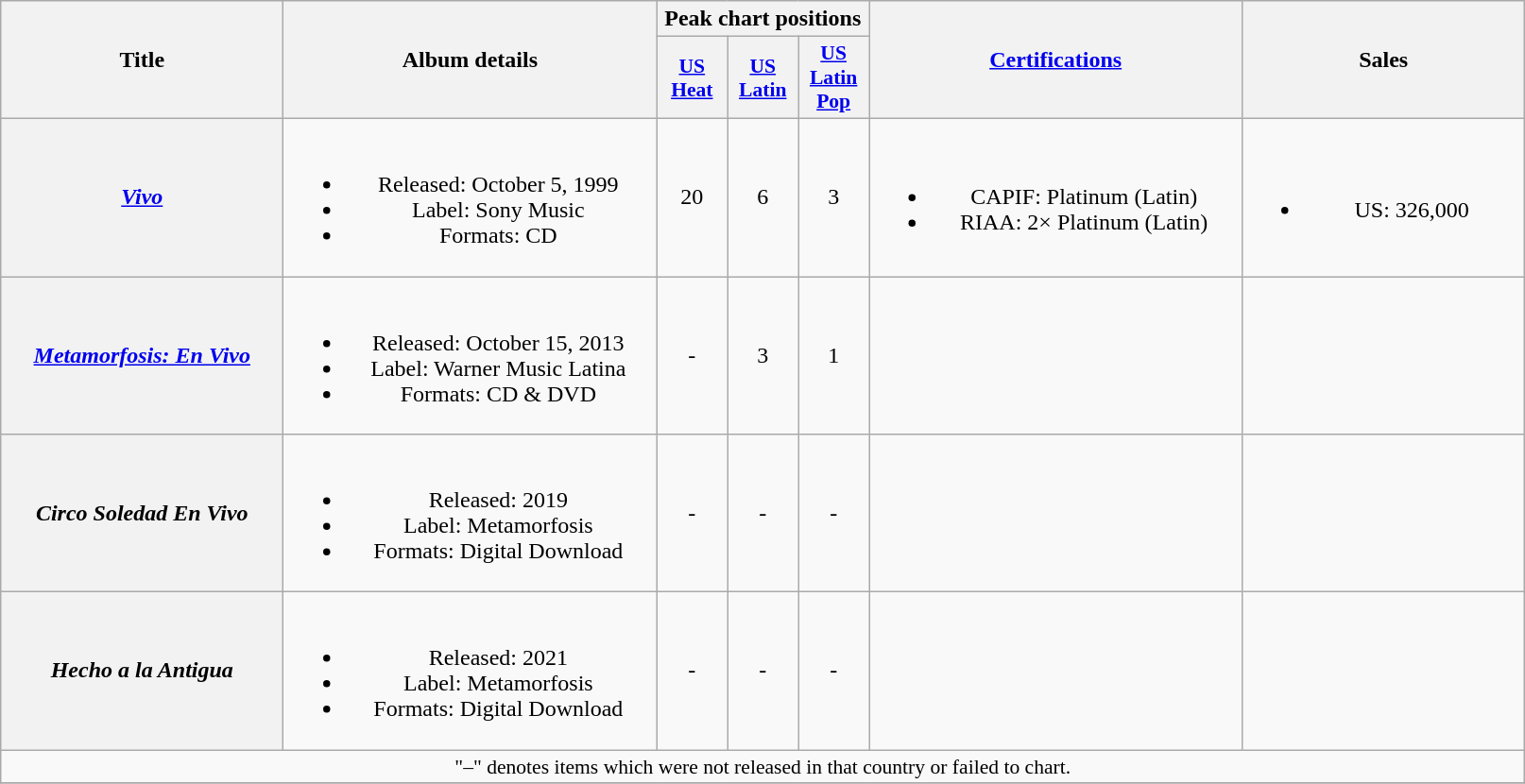<table class="wikitable plainrowheaders" style="text-align:center;">
<tr>
<th scope="col" rowspan="2" style="width:12em;">Title</th>
<th scope="col" rowspan="2" style="width:16em;">Album details</th>
<th scope="col" colspan="3">Peak chart positions</th>
<th scope="col" rowspan="2" style="width:16em;"><a href='#'>Certifications</a></th>
<th scope="col" rowspan="2" style="width:12em;">Sales</th>
</tr>
<tr>
<th scope="col" style="width:3em; font-size:90%;"><a href='#'>US Heat</a><br></th>
<th scope="col" style="width:3em; font-size:90%;"><a href='#'>US Latin</a><br></th>
<th scope="col" style="width:3em; font-size:90%;"><a href='#'>US Latin Pop</a><br></th>
</tr>
<tr>
<th scope="row"><em><a href='#'>Vivo</a></em></th>
<td><br><ul><li>Released: October 5, 1999</li><li>Label: Sony Music</li><li>Formats: CD</li></ul></td>
<td>20</td>
<td>6</td>
<td>3</td>
<td><br><ul><li>CAPIF: Platinum (Latin)</li><li>RIAA: 2× Platinum (Latin)</li></ul></td>
<td><br><ul><li>US: 326,000</li></ul></td>
</tr>
<tr>
<th scope="row"><em><a href='#'>Metamorfosis: En Vivo</a></em></th>
<td><br><ul><li>Released: October 15, 2013</li><li>Label: Warner Music Latina</li><li>Formats: CD & DVD</li></ul></td>
<td>-</td>
<td>3</td>
<td>1</td>
<td></td>
<td></td>
</tr>
<tr>
<th scope="row"><em>Circo Soledad En Vivo</em></th>
<td><br><ul><li>Released: 2019</li><li>Label: Metamorfosis</li><li>Formats: Digital Download</li></ul></td>
<td>-</td>
<td>-</td>
<td>-</td>
<td></td>
<td></td>
</tr>
<tr>
<th scope="row"><em>Hecho a la Antigua</em></th>
<td><br><ul><li>Released: 2021</li><li>Label: Metamorfosis</li><li>Formats: Digital Download</li></ul></td>
<td>-</td>
<td>-</td>
<td>-</td>
<td></td>
<td></td>
</tr>
<tr>
<td colspan="12" align="center" style="font-size:90%;">"–" denotes items which were not released in that country or failed to chart.</td>
</tr>
<tr>
</tr>
</table>
